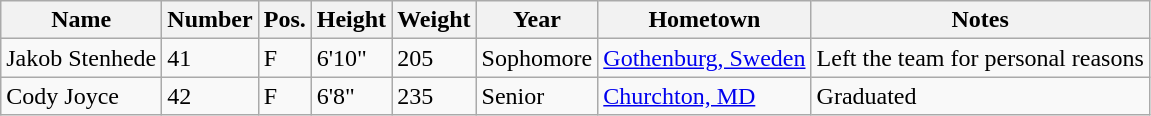<table class="wikitable sortable" border="1">
<tr>
<th>Name</th>
<th>Number</th>
<th>Pos.</th>
<th>Height</th>
<th>Weight</th>
<th>Year</th>
<th>Hometown</th>
<th class="unsortable">Notes</th>
</tr>
<tr>
<td>Jakob Stenhede</td>
<td>41</td>
<td>F</td>
<td>6'10"</td>
<td>205</td>
<td>Sophomore</td>
<td><a href='#'>Gothenburg, Sweden</a></td>
<td>Left the team for personal reasons</td>
</tr>
<tr>
<td>Cody Joyce</td>
<td>42</td>
<td>F</td>
<td>6'8"</td>
<td>235</td>
<td>Senior</td>
<td><a href='#'>Churchton, MD</a></td>
<td>Graduated</td>
</tr>
</table>
